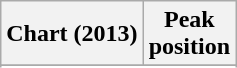<table class="wikitable sortable">
<tr>
<th align="left">Chart (2013)</th>
<th align="center">Peak<br>position</th>
</tr>
<tr>
</tr>
<tr>
</tr>
<tr>
</tr>
<tr>
</tr>
<tr>
</tr>
</table>
